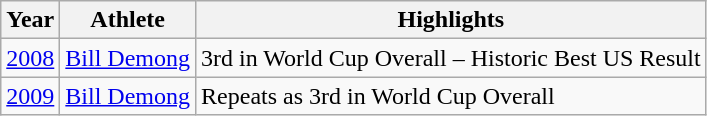<table class="wikitable">
<tr>
<th>Year</th>
<th>Athlete</th>
<th>Highlights</th>
</tr>
<tr>
<td><a href='#'>2008</a></td>
<td><a href='#'>Bill Demong</a></td>
<td>3rd in World Cup Overall – Historic Best US Result</td>
</tr>
<tr>
<td><a href='#'>2009</a></td>
<td><a href='#'>Bill Demong</a></td>
<td>Repeats as 3rd in World Cup Overall</td>
</tr>
</table>
